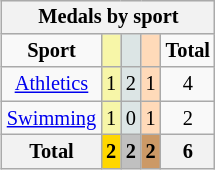<table class="wikitable" style="font-size:85%; float:right">
<tr style="background:#efefef;">
<th colspan=7><strong>Medals by sport</strong></th>
</tr>
<tr align=center>
<td><strong>Sport</strong></td>
<td style="background:#f7f6a8;"></td>
<td style="background:#dce5e5;"></td>
<td style="background:#ffdab9;"></td>
<td><strong>Total</strong></td>
</tr>
<tr align=center>
<td><a href='#'>Athletics</a></td>
<td style="background:#f7f6a8;">1</td>
<td style="background:#dce5e5;">2</td>
<td style="background:#ffdab9;">1</td>
<td>4</td>
</tr>
<tr align=center>
<td><a href='#'>Swimming</a></td>
<td style="background:#f7f6a8;">1</td>
<td style="background:#dce5e5;">0</td>
<td style="background:#ffdab9;">1</td>
<td>2</td>
</tr>
<tr align=center>
<th><strong>Total</strong></th>
<th style="background:gold;"><strong>2</strong></th>
<th style="background:silver;"><strong>2</strong></th>
<th style="background:#c96;"><strong>2</strong></th>
<th><strong>6</strong></th>
</tr>
</table>
